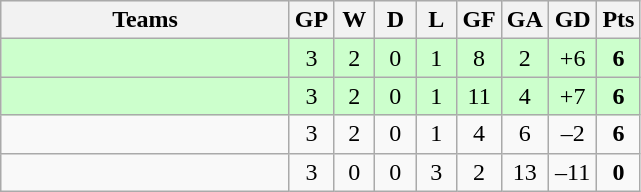<table class="wikitable">
<tr style="text-align:center; background:#efefef;">
<th width=185>Teams</th>
<th width=20>GP</th>
<th width=20>W</th>
<th width=20>D</th>
<th width=20>L</th>
<th width=20>GF</th>
<th width=20>GA</th>
<th width=25>GD</th>
<th width=20>Pts</th>
</tr>
<tr style="text-align:center; background:#cfc;">
<td style="text-align:left;"></td>
<td>3</td>
<td>2</td>
<td>0</td>
<td>1</td>
<td>8</td>
<td>2</td>
<td>+6</td>
<td><strong>6</strong></td>
</tr>
<tr style="text-align:center; background:#cfc;">
<td style="text-align:left;"></td>
<td>3</td>
<td>2</td>
<td>0</td>
<td>1</td>
<td>11</td>
<td>4</td>
<td>+7</td>
<td><strong>6</strong></td>
</tr>
<tr align=center>
<td style="text-align:left;"></td>
<td>3</td>
<td>2</td>
<td>0</td>
<td>1</td>
<td>4</td>
<td>6</td>
<td>–2</td>
<td><strong>6</strong></td>
</tr>
<tr align=center>
<td style="text-align:left;"></td>
<td>3</td>
<td>0</td>
<td>0</td>
<td>3</td>
<td>2</td>
<td>13</td>
<td>–11</td>
<td><strong>0</strong></td>
</tr>
</table>
